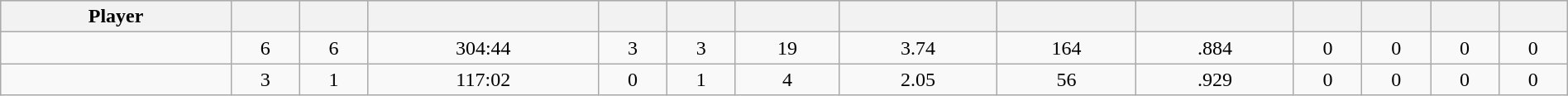<table class="wikitable sortable" style="width:100%;">
<tr style="text-align:center; background:#ddd;">
<th>Player</th>
<th></th>
<th></th>
<th></th>
<th></th>
<th></th>
<th></th>
<th></th>
<th></th>
<th></th>
<th></th>
<th></th>
<th></th>
<th></th>
</tr>
<tr align=center>
<td></td>
<td>6</td>
<td>6</td>
<td>304:44</td>
<td>3</td>
<td>3</td>
<td>19</td>
<td>3.74</td>
<td>164</td>
<td>.884</td>
<td>0</td>
<td>0</td>
<td>0</td>
<td>0</td>
</tr>
<tr align=center>
<td></td>
<td>3</td>
<td>1</td>
<td>117:02</td>
<td>0</td>
<td>1</td>
<td>4</td>
<td>2.05</td>
<td>56</td>
<td>.929</td>
<td>0</td>
<td>0</td>
<td>0</td>
<td>0</td>
</tr>
</table>
